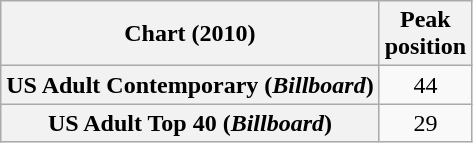<table class="wikitable sortable plainrowheaders" style="text-align:center">
<tr>
<th>Chart (2010)</th>
<th>Peak<br>position</th>
</tr>
<tr>
<th scope="row">US Adult Contemporary (<em>Billboard</em>)</th>
<td>44</td>
</tr>
<tr>
<th scope="row">US Adult Top 40 (<em>Billboard</em>)</th>
<td>29</td>
</tr>
</table>
